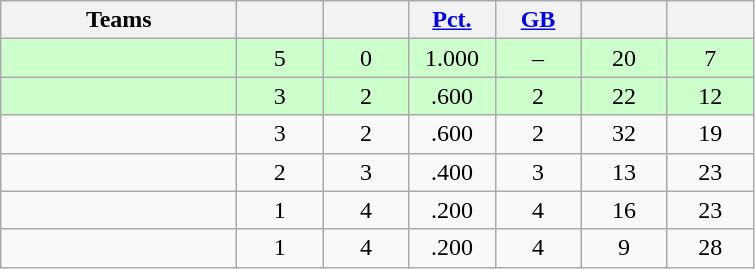<table class="wikitable" style="text-align:center;">
<tr>
<th width=150px>Teams</th>
<th width=50px></th>
<th width=50px></th>
<th width=50px><a href='#'>Pct.</a></th>
<th width=50px><a href='#'>GB</a></th>
<th width=50px></th>
<th width=50px></th>
</tr>
<tr bgcolor="ccffcc">
<td align=left></td>
<td>5</td>
<td>0</td>
<td>1.000</td>
<td>–</td>
<td>20</td>
<td>7</td>
</tr>
<tr bgcolor="ccffcc">
<td align=left></td>
<td>3</td>
<td>2</td>
<td>.600</td>
<td>2</td>
<td>22</td>
<td>12</td>
</tr>
<tr>
<td align=left></td>
<td>3</td>
<td>2</td>
<td>.600</td>
<td>2</td>
<td>32</td>
<td>19</td>
</tr>
<tr>
<td align=left></td>
<td>2</td>
<td>3</td>
<td>.400</td>
<td>3</td>
<td>13</td>
<td>23</td>
</tr>
<tr>
<td align=left></td>
<td>1</td>
<td>4</td>
<td>.200</td>
<td>4</td>
<td>16</td>
<td>23</td>
</tr>
<tr>
<td align=left></td>
<td>1</td>
<td>4</td>
<td>.200</td>
<td>4</td>
<td>9</td>
<td>28</td>
</tr>
</table>
